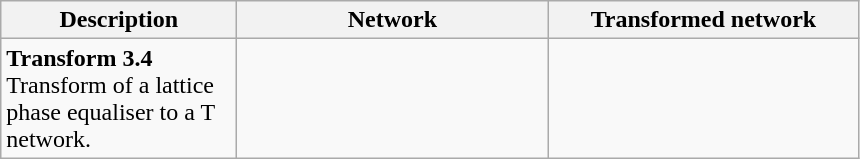<table class="wikitable" style="text-align:left;" align="left">
<tr style="text-align:center;">
<th>Description</th>
<th>Network</th>
<th>Transformed network</th>
</tr>
<tr valign="top">
<td width="150px"><strong>Transform 3.4</strong><br>Transform of a lattice phase equaliser to a T network.</td>
<td width="200px"></td>
<td width="200px"></td>
</tr>
</table>
